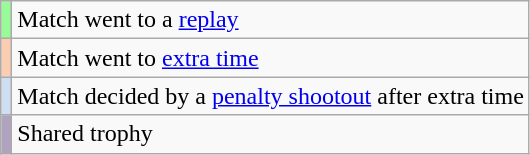<table class="wikitable">
<tr>
<td style="background-color:#98FB98"></td>
<td>Match went to a <a href='#'>replay</a></td>
</tr>
<tr>
<td style="background-color:#FBCEB1"></td>
<td>Match went to <a href='#'>extra time</a></td>
</tr>
<tr>
<td style="background-color:#cedff2"></td>
<td>Match decided by a <a href='#'>penalty shootout</a> after extra time</td>
</tr>
<tr>
<td style="background-color:#afa3bf"></td>
<td>Shared trophy</td>
</tr>
</table>
